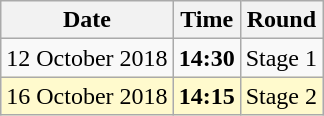<table class="wikitable">
<tr>
<th>Date</th>
<th>Time</th>
<th>Round</th>
</tr>
<tr>
<td>12 October 2018</td>
<td><strong>14:30</strong></td>
<td>Stage 1</td>
</tr>
<tr>
<td style=background:lemonchiffon>16 October 2018</td>
<td style=background:lemonchiffon><strong>14:15</strong></td>
<td style=background:lemonchiffon>Stage   2</td>
</tr>
</table>
